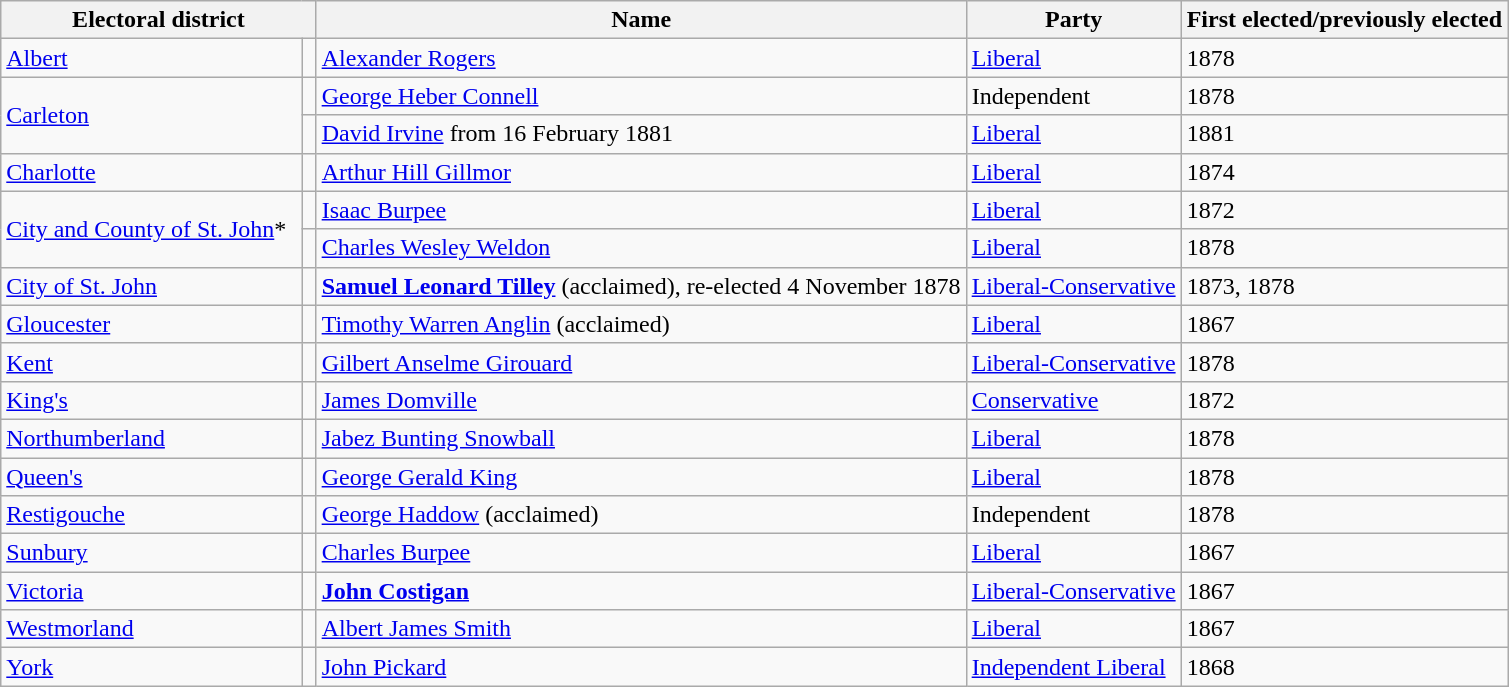<table class="wikitable">
<tr>
<th colspan="2">Electoral district</th>
<th>Name</th>
<th>Party</th>
<th>First elected/previously elected</th>
</tr>
<tr>
<td width=20%><a href='#'>Albert</a></td>
<td></td>
<td><a href='#'>Alexander Rogers</a></td>
<td><a href='#'>Liberal</a></td>
<td>1878</td>
</tr>
<tr>
<td rowspan=2><a href='#'>Carleton</a></td>
<td></td>
<td><a href='#'>George Heber Connell</a></td>
<td>Independent</td>
<td>1878</td>
</tr>
<tr>
<td></td>
<td><a href='#'>David Irvine</a> from 16 February 1881</td>
<td><a href='#'>Liberal</a></td>
<td>1881</td>
</tr>
<tr>
<td><a href='#'>Charlotte</a></td>
<td></td>
<td><a href='#'>Arthur Hill Gillmor</a></td>
<td><a href='#'>Liberal</a></td>
<td>1874</td>
</tr>
<tr>
<td rowspan=2><a href='#'>City and County of St. John</a>*</td>
<td></td>
<td><a href='#'>Isaac Burpee</a></td>
<td><a href='#'>Liberal</a></td>
<td>1872</td>
</tr>
<tr>
<td></td>
<td><a href='#'>Charles Wesley Weldon</a></td>
<td><a href='#'>Liberal</a></td>
<td>1878</td>
</tr>
<tr>
<td><a href='#'>City of St. John</a></td>
<td></td>
<td><strong><a href='#'>Samuel Leonard Tilley</a></strong> (acclaimed), re-elected 4 November 1878</td>
<td><a href='#'>Liberal-Conservative</a></td>
<td>1873, 1878</td>
</tr>
<tr>
<td><a href='#'>Gloucester</a></td>
<td></td>
<td><a href='#'>Timothy Warren Anglin</a> (acclaimed)</td>
<td><a href='#'>Liberal</a></td>
<td>1867</td>
</tr>
<tr>
<td><a href='#'>Kent</a></td>
<td></td>
<td><a href='#'>Gilbert Anselme Girouard</a></td>
<td><a href='#'>Liberal-Conservative</a></td>
<td>1878</td>
</tr>
<tr>
<td><a href='#'>King's</a></td>
<td></td>
<td><a href='#'>James Domville</a></td>
<td><a href='#'>Conservative</a></td>
<td>1872</td>
</tr>
<tr>
<td><a href='#'>Northumberland</a></td>
<td></td>
<td><a href='#'>Jabez Bunting Snowball</a></td>
<td><a href='#'>Liberal</a></td>
<td>1878</td>
</tr>
<tr>
<td><a href='#'>Queen's</a></td>
<td></td>
<td><a href='#'>George Gerald King</a></td>
<td><a href='#'>Liberal</a></td>
<td>1878</td>
</tr>
<tr>
<td><a href='#'>Restigouche</a></td>
<td></td>
<td><a href='#'>George Haddow</a> (acclaimed)</td>
<td>Independent</td>
<td>1878</td>
</tr>
<tr>
<td><a href='#'>Sunbury</a></td>
<td></td>
<td><a href='#'>Charles Burpee</a></td>
<td><a href='#'>Liberal</a></td>
<td>1867</td>
</tr>
<tr>
<td><a href='#'>Victoria</a></td>
<td></td>
<td><strong><a href='#'>John Costigan</a></strong></td>
<td><a href='#'>Liberal-Conservative</a></td>
<td>1867</td>
</tr>
<tr>
<td><a href='#'>Westmorland</a></td>
<td></td>
<td><a href='#'>Albert James Smith</a></td>
<td><a href='#'>Liberal</a></td>
<td>1867</td>
</tr>
<tr>
<td><a href='#'>York</a></td>
<td></td>
<td><a href='#'>John Pickard</a></td>
<td><a href='#'>Independent Liberal</a></td>
<td>1868</td>
</tr>
</table>
